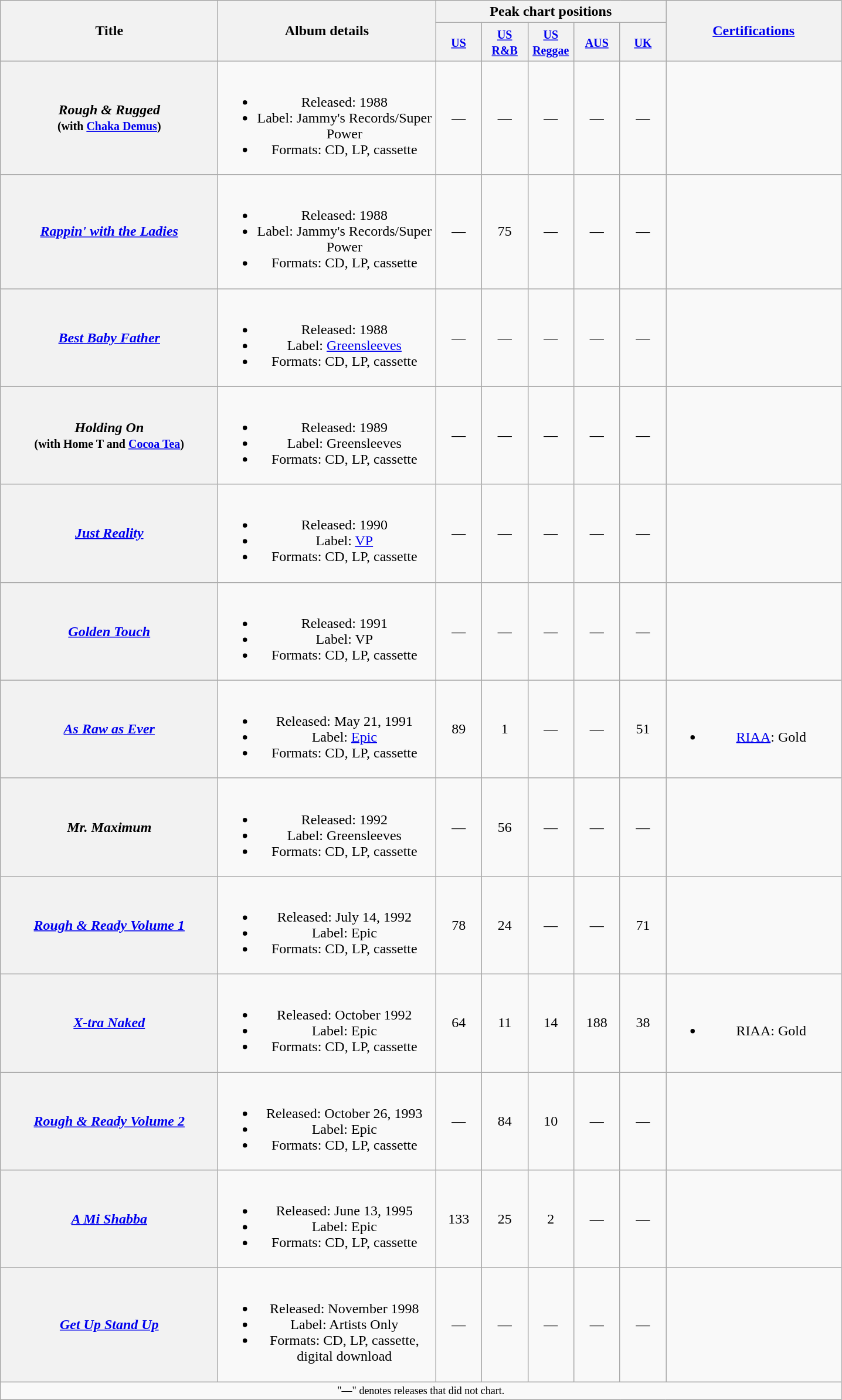<table class="wikitable" style="text-align:center;">
<tr>
<th scope="col" rowspan="2" style="width:15em;">Title</th>
<th scope="col" rowspan="2" style="width:15em;">Album details</th>
<th scope="col" colspan="5">Peak chart positions</th>
<th scope="col" rowspan="2" style="width:12em;"><a href='#'>Certifications</a></th>
</tr>
<tr>
<th width="45"><small><a href='#'>US</a></small><br></th>
<th width="45"><small><a href='#'>US R&B</a></small><br></th>
<th width="45"><small><a href='#'>US Reggae</a></small><br></th>
<th width="45"><small><a href='#'>AUS</a></small><br></th>
<th width="45"><small><a href='#'>UK</a></small><br></th>
</tr>
<tr>
<th scope="row"><em>Rough & Rugged</em><br><small>(with <a href='#'>Chaka Demus</a>)</small></th>
<td><br><ul><li>Released: 1988</li><li>Label: Jammy's Records/Super Power</li><li>Formats: CD, LP, cassette</li></ul></td>
<td>—</td>
<td>—</td>
<td>—</td>
<td>—</td>
<td>—</td>
<td></td>
</tr>
<tr>
<th scope="row"><em><a href='#'>Rappin' with the Ladies</a></em></th>
<td><br><ul><li>Released: 1988</li><li>Label: Jammy's Records/Super Power</li><li>Formats: CD, LP, cassette</li></ul></td>
<td>—</td>
<td>75</td>
<td>—</td>
<td>—</td>
<td>—</td>
<td></td>
</tr>
<tr>
<th scope="row"><em><a href='#'>Best Baby Father</a></em></th>
<td><br><ul><li>Released: 1988</li><li>Label: <a href='#'>Greensleeves</a></li><li>Formats: CD, LP, cassette</li></ul></td>
<td>—</td>
<td>—</td>
<td>—</td>
<td>—</td>
<td>—</td>
<td></td>
</tr>
<tr>
<th scope="row"><em>Holding On</em><br><small>(with Home T and <a href='#'>Cocoa Tea</a>)</small></th>
<td><br><ul><li>Released: 1989</li><li>Label: Greensleeves</li><li>Formats: CD, LP, cassette</li></ul></td>
<td>—</td>
<td>—</td>
<td>—</td>
<td>—</td>
<td>—</td>
<td></td>
</tr>
<tr>
<th scope="row"><em><a href='#'>Just Reality</a></em></th>
<td><br><ul><li>Released: 1990</li><li>Label: <a href='#'>VP</a></li><li>Formats: CD, LP, cassette</li></ul></td>
<td>—</td>
<td>—</td>
<td>—</td>
<td>—</td>
<td>—</td>
<td></td>
</tr>
<tr>
<th scope="row"><em><a href='#'>Golden Touch</a></em></th>
<td><br><ul><li>Released: 1991</li><li>Label: VP</li><li>Formats: CD, LP, cassette</li></ul></td>
<td>—</td>
<td>—</td>
<td>—</td>
<td>—</td>
<td>—</td>
<td></td>
</tr>
<tr>
<th scope="row"><em><a href='#'>As Raw as Ever</a></em></th>
<td><br><ul><li>Released: May 21, 1991</li><li>Label: <a href='#'>Epic</a></li><li>Formats: CD, LP, cassette</li></ul></td>
<td>89</td>
<td>1</td>
<td>—</td>
<td>—</td>
<td>51</td>
<td><br><ul><li><a href='#'>RIAA</a>: Gold</li></ul></td>
</tr>
<tr>
<th scope="row"><em>Mr. Maximum</em></th>
<td><br><ul><li>Released: 1992</li><li>Label: Greensleeves</li><li>Formats: CD, LP, cassette</li></ul></td>
<td>—</td>
<td>56</td>
<td>—</td>
<td>—</td>
<td>—</td>
<td></td>
</tr>
<tr>
<th scope="row"><em><a href='#'>Rough & Ready Volume 1</a></em></th>
<td><br><ul><li>Released: July 14, 1992</li><li>Label: Epic</li><li>Formats: CD, LP, cassette</li></ul></td>
<td>78</td>
<td>24</td>
<td>—</td>
<td>—</td>
<td>71</td>
<td></td>
</tr>
<tr>
<th scope="row"><em><a href='#'>X-tra Naked</a></em></th>
<td><br><ul><li>Released: October 1992</li><li>Label: Epic</li><li>Formats: CD, LP, cassette</li></ul></td>
<td>64</td>
<td>11</td>
<td>14</td>
<td>188</td>
<td>38</td>
<td><br><ul><li>RIAA: Gold</li></ul></td>
</tr>
<tr>
<th scope="row"><em><a href='#'>Rough & Ready Volume 2</a></em></th>
<td><br><ul><li>Released: October 26, 1993</li><li>Label: Epic</li><li>Formats: CD, LP, cassette</li></ul></td>
<td>—</td>
<td>84</td>
<td>10</td>
<td>—</td>
<td>—</td>
<td></td>
</tr>
<tr>
<th scope="row"><em><a href='#'>A Mi Shabba</a></em></th>
<td><br><ul><li>Released: June 13, 1995</li><li>Label: Epic</li><li>Formats: CD, LP, cassette</li></ul></td>
<td>133</td>
<td>25</td>
<td>2</td>
<td>—</td>
<td>—</td>
<td></td>
</tr>
<tr>
<th scope="row"><em><a href='#'>Get Up Stand Up</a></em></th>
<td><br><ul><li>Released: November 1998</li><li>Label: Artists Only</li><li>Formats: CD, LP, cassette, digital download</li></ul></td>
<td>—</td>
<td>—</td>
<td>—</td>
<td>—</td>
<td>—</td>
<td></td>
</tr>
<tr>
<td colspan="8" style="text-align:center; font-size:9pt;">"—" denotes releases that did not chart.</td>
</tr>
</table>
